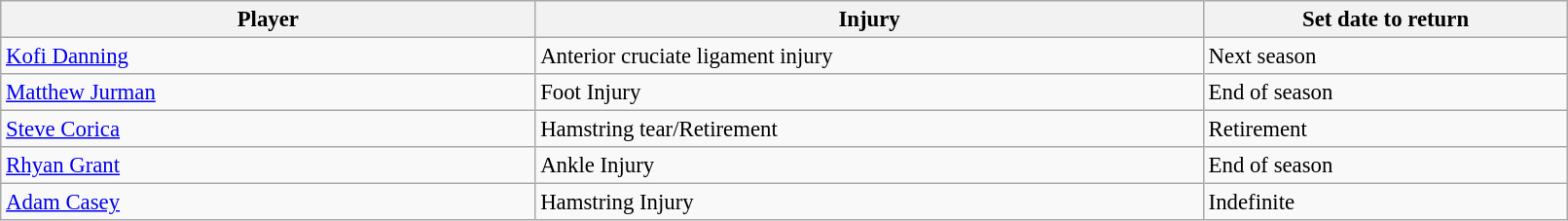<table class="wikitable" style="text-align:center; font-size:95%;width:85%; text-align:left">
<tr>
<th width=8%>Player</th>
<th width=10%>Injury</th>
<th width=5%>Set date to return</th>
</tr>
<tr>
<td> <a href='#'>Kofi Danning</a></td>
<td>Anterior cruciate ligament injury</td>
<td>Next season</td>
</tr>
<tr>
<td> <a href='#'>Matthew Jurman</a></td>
<td>Foot Injury</td>
<td>End of season</td>
</tr>
<tr>
<td> <a href='#'>Steve Corica</a></td>
<td>Hamstring tear/Retirement</td>
<td>Retirement</td>
</tr>
<tr>
<td> <a href='#'>Rhyan Grant</a></td>
<td>Ankle Injury</td>
<td>End of season</td>
</tr>
<tr>
<td> <a href='#'>Adam Casey</a></td>
<td>Hamstring Injury</td>
<td>Indefinite</td>
</tr>
</table>
